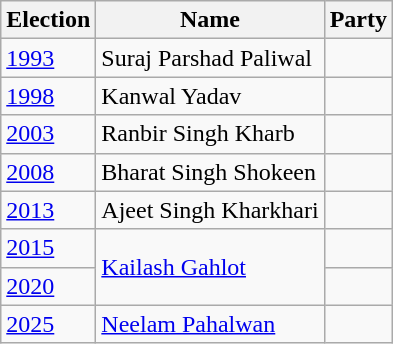<table class="wikitable sortable">
<tr>
<th>Election</th>
<th>Name</th>
<th colspan=2>Party</th>
</tr>
<tr>
<td><a href='#'>1993</a></td>
<td>Suraj Parshad Paliwal</td>
<td></td>
</tr>
<tr>
<td><a href='#'>1998</a></td>
<td>Kanwal Yadav</td>
<td></td>
</tr>
<tr>
<td><a href='#'>2003</a></td>
<td>Ranbir Singh Kharb</td>
<td></td>
</tr>
<tr>
<td><a href='#'>2008</a></td>
<td>Bharat Singh Shokeen</td>
</tr>
<tr>
<td><a href='#'>2013</a></td>
<td>Ajeet Singh Kharkhari</td>
<td></td>
</tr>
<tr>
<td><a href='#'>2015</a></td>
<td rowspan="2"><a href='#'>Kailash Gahlot</a></td>
<td></td>
</tr>
<tr>
<td><a href='#'>2020</a></td>
</tr>
<tr>
<td><a href='#'>2025</a></td>
<td><a href='#'>Neelam Pahalwan</a></td>
<td></td>
</tr>
</table>
